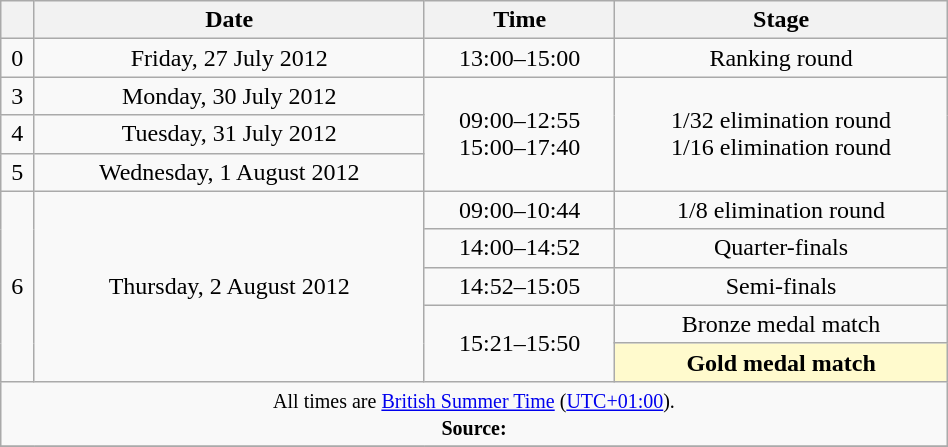<table class="wikitable" style="text-align:center;" width=50%>
<tr>
<th></th>
<th>Date</th>
<th>Time</th>
<th>Stage</th>
</tr>
<tr>
<td>0</td>
<td>Friday, 27 July 2012</td>
<td>13:00–15:00</td>
<td>Ranking round</td>
</tr>
<tr>
<td>3</td>
<td>Monday, 30 July 2012</td>
<td rowspan="3">09:00–12:55<br>15:00–17:40</td>
<td rowspan="3">1/32 elimination round <br> 1/16 elimination round</td>
</tr>
<tr>
<td>4</td>
<td>Tuesday, 31 July 2012</td>
</tr>
<tr>
<td>5</td>
<td>Wednesday, 1 August 2012</td>
</tr>
<tr>
<td rowspan="5">6</td>
<td rowspan="5">Thursday, 2 August 2012</td>
<td>09:00–10:44</td>
<td>1/8 elimination round</td>
</tr>
<tr>
<td>14:00–14:52</td>
<td>Quarter-finals</td>
</tr>
<tr>
<td>14:52–15:05</td>
<td>Semi-finals</td>
</tr>
<tr>
<td rowspan="2">15:21–15:50</td>
<td>Bronze medal match</td>
</tr>
<tr>
<td style="background:lemonchiffon"><strong>Gold medal match</strong></td>
</tr>
<tr>
<td colspan="4"><small>All times are <a href='#'>British Summer Time</a> (<a href='#'>UTC+01:00</a>). <br> <strong>Source:</strong></small></td>
</tr>
<tr>
</tr>
</table>
